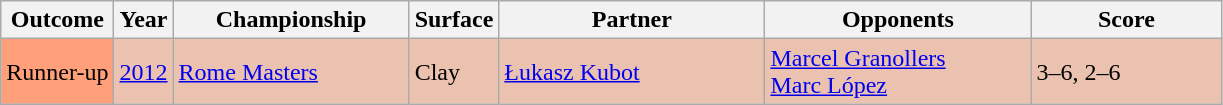<table class=wikitable>
<tr>
<th>Outcome</th>
<th>Year</th>
<th width=150>Championship</th>
<th>Surface</th>
<th width=170>Partner</th>
<th width=170>Opponents</th>
<th width=120>Score</th>
</tr>
<tr bgcolor=ebc2af>
<td bgcolor=FFA07A>Runner-up</td>
<td><a href='#'>2012</a></td>
<td><a href='#'>Rome Masters</a></td>
<td>Clay</td>
<td> <a href='#'>Łukasz Kubot</a></td>
<td> <a href='#'>Marcel Granollers</a><br> <a href='#'>Marc López</a></td>
<td>3–6, 2–6</td>
</tr>
</table>
